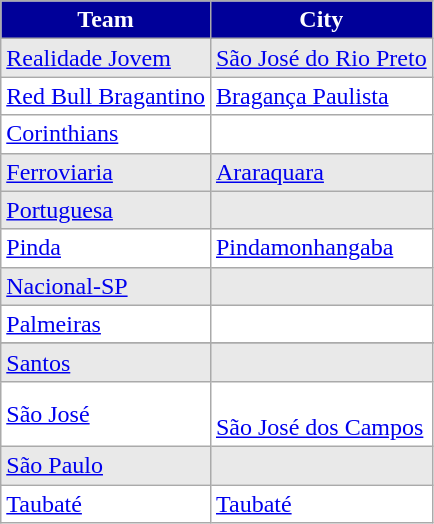<table border="0,75" cellpadding="2" style="border-collapse: collapse;" class="wikitable sortable">
<tr>
<th style="background: #009; color: #fff;">Team</th>
<th style="background: #009; color: #fff;">City</th>
</tr>
<tr style="background:#e9e9e9; color:black">
<td><a href='#'>Realidade Jovem</a></td>
<td><a href='#'>São José do Rio Preto</a></td>
</tr>
<tr style="background:white; color:black">
<td><a href='#'>Red Bull Bragantino</a></td>
<td><a href='#'>Bragança Paulista</a></td>
</tr>
<tr style="background:white; color:black">
<td><a href='#'>Corinthians</a></td>
<td></td>
</tr>
<tr style="background:#e9e9e9; color:black">
<td><a href='#'>Ferroviaria</a></td>
<td><a href='#'>Araraquara</a></td>
</tr>
<tr style="background:#e9e9e9; color:black">
<td><a href='#'>Portuguesa</a></td>
<td></td>
</tr>
<tr style="background:white; color:black">
<td><a href='#'>Pinda</a></td>
<td><a href='#'>Pindamonhangaba</a></td>
</tr>
<tr style="background:#e9e9e9; color:black">
<td><a href='#'>Nacional-SP</a></td>
<td></td>
</tr>
<tr style="background:white; color:black">
<td><a href='#'>Palmeiras</a></td>
<td></td>
</tr>
<tr style="background:#e9e9e9; color:black">
</tr>
<tr style="background:#e9e9e9; color:black">
<td><a href='#'>Santos</a></td>
<td></td>
</tr>
<tr style="background:white; color:black">
<td><a href='#'>São José</a></td>
<td><br><a href='#'>São José dos Campos</a></td>
</tr>
<tr style="background:#e9e9e9; color:black">
<td><a href='#'>São Paulo</a></td>
<td></td>
</tr>
<tr style="background:white; color:black">
<td><a href='#'>Taubaté</a></td>
<td><a href='#'>Taubaté</a></td>
</tr>
</table>
